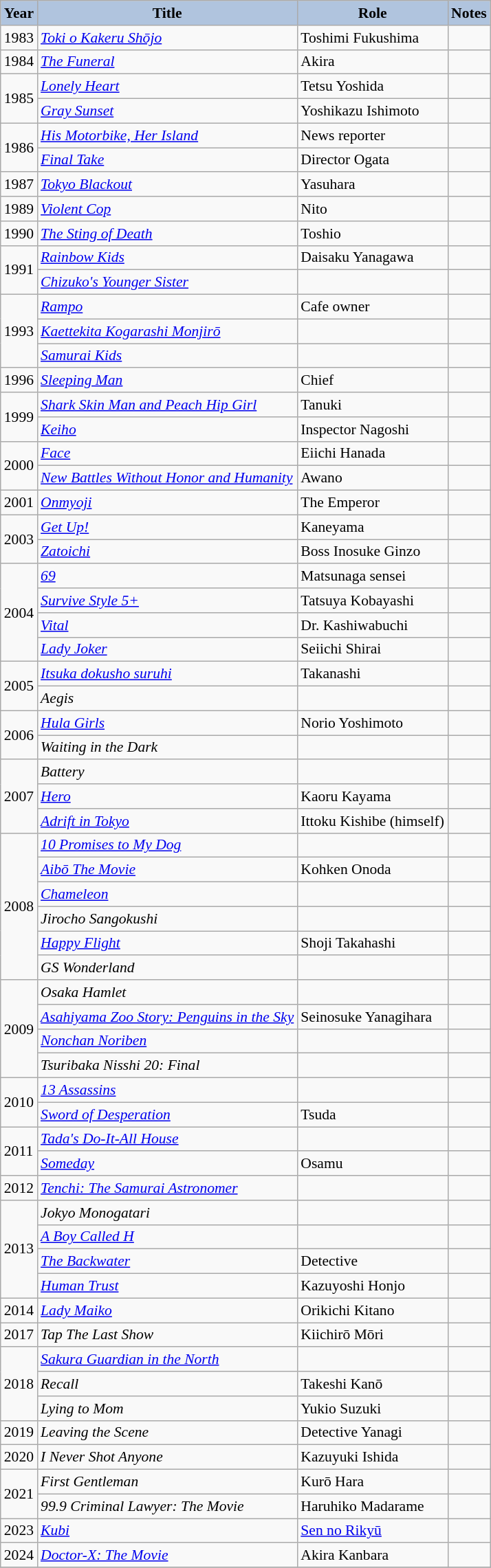<table class="wikitable" style="font-size:90%;">
<tr>
<th style="background:#B0C4DE;">Year</th>
<th style="background:#B0C4DE;">Title</th>
<th style="background:#B0C4DE;">Role</th>
<th style="background:#B0C4DE;">Notes</th>
</tr>
<tr>
<td>1983</td>
<td><em><a href='#'>Toki o Kakeru Shōjo</a></em></td>
<td>Toshimi Fukushima</td>
<td></td>
</tr>
<tr>
<td>1984</td>
<td><em><a href='#'>The Funeral</a></em></td>
<td>Akira</td>
<td></td>
</tr>
<tr>
<td rowspan="2">1985</td>
<td><em><a href='#'>Lonely Heart</a></em></td>
<td>Tetsu Yoshida</td>
<td></td>
</tr>
<tr>
<td><em><a href='#'>Gray Sunset</a></em></td>
<td>Yoshikazu Ishimoto</td>
<td></td>
</tr>
<tr>
<td rowspan="2">1986</td>
<td><em><a href='#'>His Motorbike, Her Island</a></em></td>
<td>News reporter</td>
<td></td>
</tr>
<tr>
<td><em><a href='#'>Final Take</a></em></td>
<td>Director Ogata</td>
<td></td>
</tr>
<tr>
<td>1987</td>
<td><em><a href='#'>Tokyo Blackout</a></em></td>
<td>Yasuhara</td>
<td></td>
</tr>
<tr>
<td>1989</td>
<td><em><a href='#'>Violent Cop</a></em></td>
<td>Nito</td>
<td></td>
</tr>
<tr>
<td>1990</td>
<td><em><a href='#'>The Sting of Death</a></em></td>
<td>Toshio</td>
<td></td>
</tr>
<tr>
<td rowspan="2">1991</td>
<td><em><a href='#'>Rainbow Kids</a></em></td>
<td>Daisaku Yanagawa</td>
<td></td>
</tr>
<tr>
<td><em><a href='#'>Chizuko's Younger Sister</a></em></td>
<td></td>
<td></td>
</tr>
<tr>
<td rowspan="3">1993</td>
<td><em><a href='#'>Rampo</a></em></td>
<td>Cafe owner</td>
<td></td>
</tr>
<tr>
<td><em><a href='#'>Kaettekita Kogarashi Monjirō</a></em></td>
<td></td>
<td></td>
</tr>
<tr>
<td><em><a href='#'>Samurai Kids</a></em></td>
<td></td>
<td></td>
</tr>
<tr>
<td>1996</td>
<td><em><a href='#'>Sleeping Man</a></em></td>
<td>Chief</td>
<td></td>
</tr>
<tr>
<td rowspan="2">1999</td>
<td><em><a href='#'>Shark Skin Man and Peach Hip Girl</a></em></td>
<td>Tanuki</td>
<td></td>
</tr>
<tr>
<td><em><a href='#'>Keiho</a></em></td>
<td>Inspector Nagoshi</td>
<td></td>
</tr>
<tr>
<td rowspan="2">2000</td>
<td><em><a href='#'>Face</a></em></td>
<td>Eiichi Hanada</td>
<td></td>
</tr>
<tr>
<td><em><a href='#'>New Battles Without Honor and Humanity</a></em></td>
<td>Awano</td>
<td></td>
</tr>
<tr>
<td>2001</td>
<td><em><a href='#'>Onmyoji</a></em></td>
<td>The Emperor</td>
<td></td>
</tr>
<tr>
<td rowspan="2">2003</td>
<td><em><a href='#'>Get Up!</a></em></td>
<td>Kaneyama</td>
<td></td>
</tr>
<tr>
<td><em><a href='#'>Zatoichi</a></em></td>
<td>Boss Inosuke Ginzo</td>
<td></td>
</tr>
<tr>
<td rowspan="4">2004</td>
<td><em><a href='#'>69</a></em></td>
<td>Matsunaga sensei</td>
<td></td>
</tr>
<tr>
<td><em><a href='#'>Survive Style 5+</a></em></td>
<td>Tatsuya Kobayashi</td>
<td></td>
</tr>
<tr>
<td><em><a href='#'>Vital</a></em></td>
<td>Dr. Kashiwabuchi</td>
<td></td>
</tr>
<tr>
<td><em><a href='#'>Lady Joker</a></em></td>
<td>Seiichi Shirai</td>
<td></td>
</tr>
<tr>
<td rowspan="2">2005</td>
<td><em><a href='#'>Itsuka dokusho suruhi</a></em></td>
<td>Takanashi</td>
<td></td>
</tr>
<tr>
<td><em>Aegis</em></td>
<td></td>
<td></td>
</tr>
<tr>
<td rowspan="2">2006</td>
<td><em><a href='#'>Hula Girls</a></em></td>
<td>Norio Yoshimoto</td>
<td></td>
</tr>
<tr>
<td><em>Waiting in the Dark</em></td>
<td></td>
<td></td>
</tr>
<tr>
<td rowspan="3">2007</td>
<td><em>Battery</em></td>
<td></td>
<td></td>
</tr>
<tr>
<td><em><a href='#'>Hero</a></em></td>
<td>Kaoru Kayama</td>
<td></td>
</tr>
<tr>
<td><em><a href='#'>Adrift in Tokyo</a></em></td>
<td>Ittoku Kishibe (himself)</td>
<td></td>
</tr>
<tr>
<td rowspan="6">2008</td>
<td><em><a href='#'>10 Promises to My Dog</a></em></td>
<td></td>
<td></td>
</tr>
<tr>
<td><em><a href='#'>Aibō The Movie</a></em></td>
<td>Kohken Onoda</td>
<td></td>
</tr>
<tr>
<td><em><a href='#'>Chameleon</a></em></td>
<td></td>
<td></td>
</tr>
<tr>
<td><em>Jirocho Sangokushi</em></td>
<td></td>
<td></td>
</tr>
<tr>
<td><em><a href='#'>Happy Flight</a></em></td>
<td>Shoji Takahashi</td>
<td></td>
</tr>
<tr>
<td><em>GS Wonderland</em></td>
<td></td>
<td></td>
</tr>
<tr>
<td rowspan="4">2009</td>
<td><em>Osaka Hamlet</em></td>
<td></td>
<td></td>
</tr>
<tr>
<td><em><a href='#'>Asahiyama Zoo Story: Penguins in the Sky</a></em></td>
<td>Seinosuke Yanagihara</td>
<td></td>
</tr>
<tr>
<td><em><a href='#'>Nonchan Noriben</a></em></td>
<td></td>
<td></td>
</tr>
<tr>
<td><em>Tsuribaka Nisshi 20: Final</em></td>
<td></td>
<td></td>
</tr>
<tr>
<td rowspan="2">2010</td>
<td><em><a href='#'>13 Assassins</a></em></td>
<td></td>
<td></td>
</tr>
<tr>
<td><em><a href='#'>Sword of Desperation</a></em></td>
<td>Tsuda</td>
<td></td>
</tr>
<tr>
<td rowspan="2">2011</td>
<td><em><a href='#'>Tada's Do-It-All House</a></em></td>
<td></td>
<td></td>
</tr>
<tr>
<td><em><a href='#'>Someday</a></em></td>
<td>Osamu</td>
<td></td>
</tr>
<tr>
<td>2012</td>
<td><em><a href='#'>Tenchi: The Samurai Astronomer</a></em></td>
<td></td>
<td></td>
</tr>
<tr>
<td rowspan="4">2013</td>
<td><em>Jokyo Monogatari</em></td>
<td></td>
<td></td>
</tr>
<tr>
<td><em><a href='#'>A Boy Called H</a></em></td>
<td></td>
<td></td>
</tr>
<tr>
<td><em><a href='#'>The Backwater</a></em></td>
<td>Detective</td>
<td></td>
</tr>
<tr>
<td><em><a href='#'>Human Trust</a></em></td>
<td>Kazuyoshi Honjo</td>
<td></td>
</tr>
<tr>
<td>2014</td>
<td><em><a href='#'>Lady Maiko</a></em></td>
<td>Orikichi Kitano</td>
<td></td>
</tr>
<tr>
<td>2017</td>
<td><em>Tap The Last Show</em></td>
<td>Kiichirō Mōri</td>
<td></td>
</tr>
<tr>
<td rowspan="3">2018</td>
<td><em><a href='#'>Sakura Guardian in the North</a></em></td>
<td></td>
<td></td>
</tr>
<tr>
<td><em>Recall</em></td>
<td>Takeshi Kanō</td>
<td></td>
</tr>
<tr>
<td><em>Lying to Mom</em></td>
<td>Yukio Suzuki</td>
<td></td>
</tr>
<tr>
<td rowspan="1">2019</td>
<td><em>Leaving the Scene</em></td>
<td>Detective Yanagi</td>
<td></td>
</tr>
<tr>
<td rowspan="1">2020</td>
<td><em>I Never Shot Anyone</em></td>
<td>Kazuyuki Ishida</td>
<td></td>
</tr>
<tr>
<td rowspan="2">2021</td>
<td><em>First Gentleman</em></td>
<td>Kurō Hara</td>
<td></td>
</tr>
<tr>
<td><em>99.9 Criminal Lawyer: The Movie</em></td>
<td>Haruhiko Madarame</td>
<td></td>
</tr>
<tr>
<td>2023</td>
<td><em><a href='#'>Kubi</a></em></td>
<td><a href='#'>Sen no Rikyū</a></td>
<td></td>
</tr>
<tr>
<td>2024</td>
<td><em><a href='#'>Doctor-X: The Movie</a></em></td>
<td>Akira Kanbara</td>
<td></td>
</tr>
<tr>
</tr>
</table>
